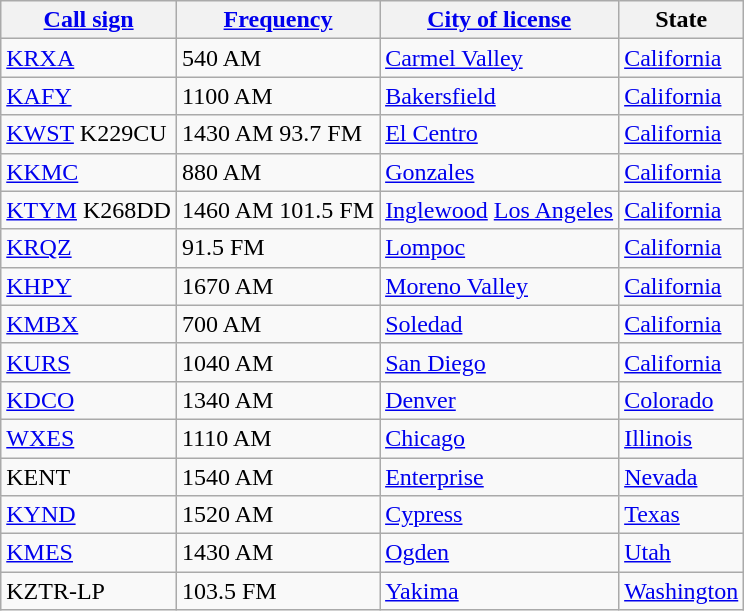<table class="wikitable sortable">
<tr>
<th><a href='#'>Call sign</a></th>
<th data-sort-type="number"><a href='#'>Frequency</a></th>
<th><a href='#'>City of license</a></th>
<th>State</th>
</tr>
<tr>
<td><a href='#'>KRXA</a></td>
<td>540 AM</td>
<td><a href='#'>Carmel Valley</a></td>
<td><a href='#'>California</a></td>
</tr>
<tr>
<td><a href='#'>KAFY</a></td>
<td>1100 AM</td>
<td><a href='#'>Bakersfield</a></td>
<td><a href='#'>California</a></td>
</tr>
<tr>
<td><a href='#'>KWST</a>  K229CU</td>
<td>1430 AM  93.7 FM</td>
<td><a href='#'>El Centro</a></td>
<td><a href='#'>California</a></td>
</tr>
<tr>
<td><a href='#'>KKMC</a></td>
<td>880 AM</td>
<td><a href='#'>Gonzales</a></td>
<td><a href='#'>California</a></td>
</tr>
<tr>
<td><a href='#'>KTYM</a>  K268DD</td>
<td>1460 AM  101.5 FM</td>
<td><a href='#'>Inglewood</a>  <a href='#'>Los Angeles</a></td>
<td><a href='#'>California</a></td>
</tr>
<tr>
<td><a href='#'>KRQZ</a></td>
<td>91.5 FM</td>
<td><a href='#'>Lompoc</a></td>
<td><a href='#'>California</a></td>
</tr>
<tr>
<td><a href='#'>KHPY</a></td>
<td>1670 AM</td>
<td><a href='#'>Moreno Valley</a></td>
<td><a href='#'>California</a></td>
</tr>
<tr>
<td><a href='#'>KMBX</a></td>
<td>700 AM</td>
<td><a href='#'>Soledad</a></td>
<td><a href='#'>California</a></td>
</tr>
<tr>
<td><a href='#'>KURS</a></td>
<td>1040 AM</td>
<td><a href='#'>San Diego</a></td>
<td><a href='#'>California</a></td>
</tr>
<tr>
<td><a href='#'>KDCO</a></td>
<td>1340 AM</td>
<td><a href='#'>Denver</a></td>
<td><a href='#'>Colorado</a></td>
</tr>
<tr>
<td><a href='#'>WXES</a></td>
<td>1110 AM</td>
<td><a href='#'>Chicago</a></td>
<td><a href='#'>Illinois</a></td>
</tr>
<tr>
<td>KENT</td>
<td>1540 AM</td>
<td><a href='#'>Enterprise</a></td>
<td><a href='#'>Nevada</a></td>
</tr>
<tr>
<td><a href='#'>KYND</a></td>
<td>1520 AM</td>
<td><a href='#'>Cypress</a></td>
<td><a href='#'>Texas</a></td>
</tr>
<tr>
<td><a href='#'>KMES</a></td>
<td>1430 AM</td>
<td><a href='#'>Ogden</a></td>
<td><a href='#'>Utah</a></td>
</tr>
<tr>
<td>KZTR-LP</td>
<td>103.5 FM</td>
<td><a href='#'>Yakima</a></td>
<td><a href='#'>Washington</a></td>
</tr>
</table>
